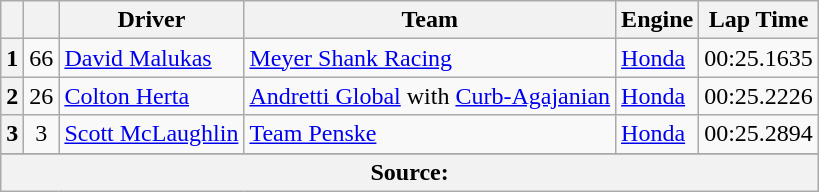<table class="wikitable">
<tr>
<th></th>
<th></th>
<th>Driver</th>
<th>Team</th>
<th>Engine</th>
<th>Lap Time</th>
</tr>
<tr>
<th>1</th>
<td align="center">66</td>
<td> <a href='#'>David Malukas</a></td>
<td><a href='#'>Meyer Shank Racing</a></td>
<td><a href='#'>Honda</a></td>
<td>00:25.1635</td>
</tr>
<tr>
<th>2</th>
<td align="center">26</td>
<td> <a href='#'>Colton Herta</a></td>
<td><a href='#'>Andretti Global</a> with <a href='#'>Curb-Agajanian</a></td>
<td><a href='#'>Honda</a></td>
<td>00:25.2226</td>
</tr>
<tr>
<th>3</th>
<td align="center">3</td>
<td> <a href='#'>Scott McLaughlin</a></td>
<td><a href='#'>Team Penske</a></td>
<td><a href='#'>Honda</a></td>
<td>00:25.2894</td>
</tr>
<tr>
</tr>
<tr class="sortbottom">
<th colspan="6">Source:</th>
</tr>
</table>
